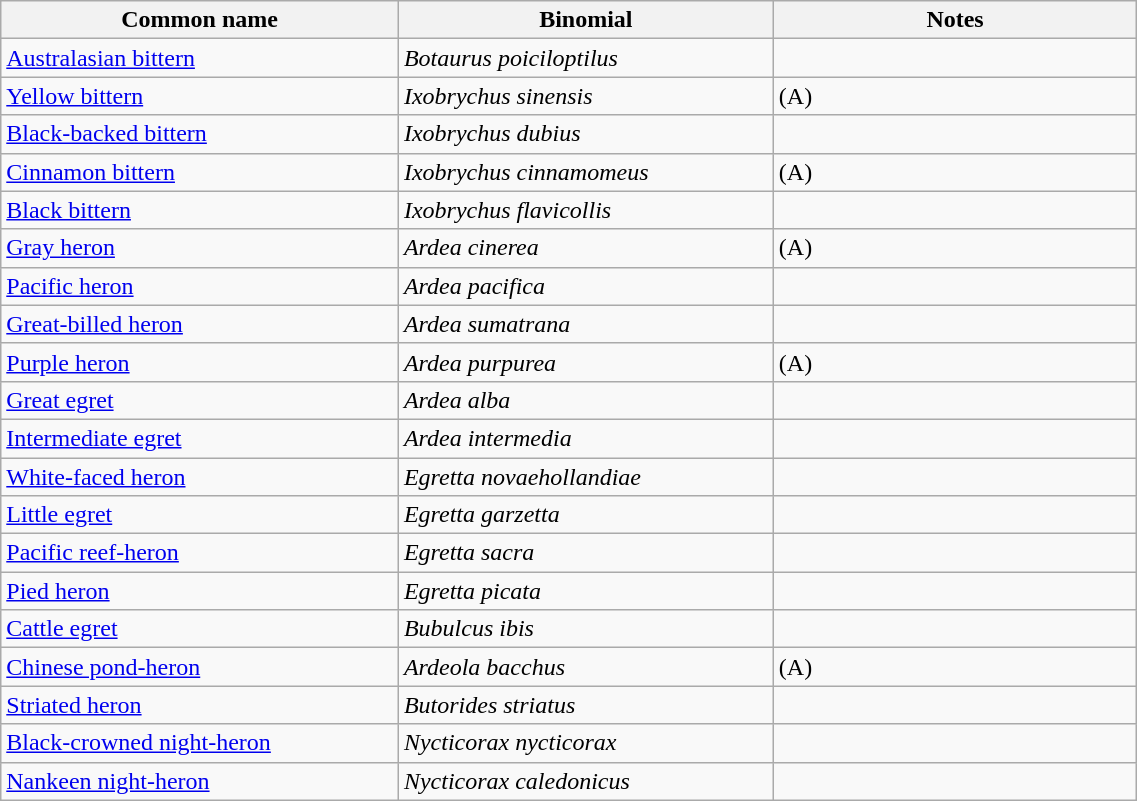<table style="width:60%;" class="wikitable">
<tr>
<th width=35%>Common name</th>
<th width=33%>Binomial</th>
<th width=32%>Notes</th>
</tr>
<tr>
<td><a href='#'>Australasian bittern</a></td>
<td><em>Botaurus poiciloptilus</em></td>
<td></td>
</tr>
<tr>
<td><a href='#'>Yellow bittern</a></td>
<td><em>Ixobrychus sinensis</em></td>
<td>(A)</td>
</tr>
<tr>
<td><a href='#'>Black-backed bittern</a></td>
<td><em>Ixobrychus dubius</em></td>
<td></td>
</tr>
<tr>
<td><a href='#'>Cinnamon bittern</a></td>
<td><em>Ixobrychus cinnamomeus</em></td>
<td>(A)</td>
</tr>
<tr>
<td><a href='#'>Black bittern</a></td>
<td><em>Ixobrychus flavicollis</em></td>
<td></td>
</tr>
<tr>
<td><a href='#'>Gray heron</a></td>
<td><em>Ardea cinerea</em></td>
<td>(A)</td>
</tr>
<tr>
<td><a href='#'>Pacific heron</a></td>
<td><em>Ardea pacifica</em></td>
<td></td>
</tr>
<tr>
<td><a href='#'>Great-billed heron</a></td>
<td><em>Ardea sumatrana</em></td>
<td></td>
</tr>
<tr>
<td><a href='#'>Purple heron</a></td>
<td><em>Ardea purpurea</em></td>
<td>(A)</td>
</tr>
<tr>
<td><a href='#'>Great egret</a></td>
<td><em>Ardea alba</em></td>
<td></td>
</tr>
<tr>
<td><a href='#'>Intermediate egret</a></td>
<td><em>Ardea intermedia</em></td>
<td></td>
</tr>
<tr>
<td><a href='#'>White-faced heron</a></td>
<td><em>Egretta novaehollandiae</em></td>
<td></td>
</tr>
<tr>
<td><a href='#'>Little egret</a></td>
<td><em>Egretta garzetta</em></td>
<td></td>
</tr>
<tr>
<td><a href='#'>Pacific reef-heron</a></td>
<td><em>Egretta sacra</em></td>
<td></td>
</tr>
<tr>
<td><a href='#'>Pied heron</a></td>
<td><em>Egretta picata</em></td>
<td></td>
</tr>
<tr>
<td><a href='#'>Cattle egret</a></td>
<td><em>Bubulcus ibis</em></td>
<td></td>
</tr>
<tr>
<td><a href='#'>Chinese pond-heron</a></td>
<td><em>Ardeola bacchus</em></td>
<td>(A)</td>
</tr>
<tr>
<td><a href='#'>Striated heron</a></td>
<td><em>Butorides striatus</em></td>
<td></td>
</tr>
<tr>
<td><a href='#'>Black-crowned night-heron</a></td>
<td><em>Nycticorax nycticorax</em></td>
<td></td>
</tr>
<tr>
<td><a href='#'>Nankeen night-heron</a></td>
<td><em>Nycticorax caledonicus</em></td>
<td></td>
</tr>
</table>
